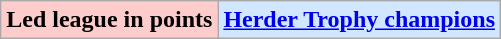<table class="wikitable">
<tr>
<td bgcolor="#FFCCCC"><strong>Led league in points</strong></td>
<td bgcolor="#D0E7FF"><strong><a href='#'>Herder Trophy champions</a></strong></td>
</tr>
</table>
